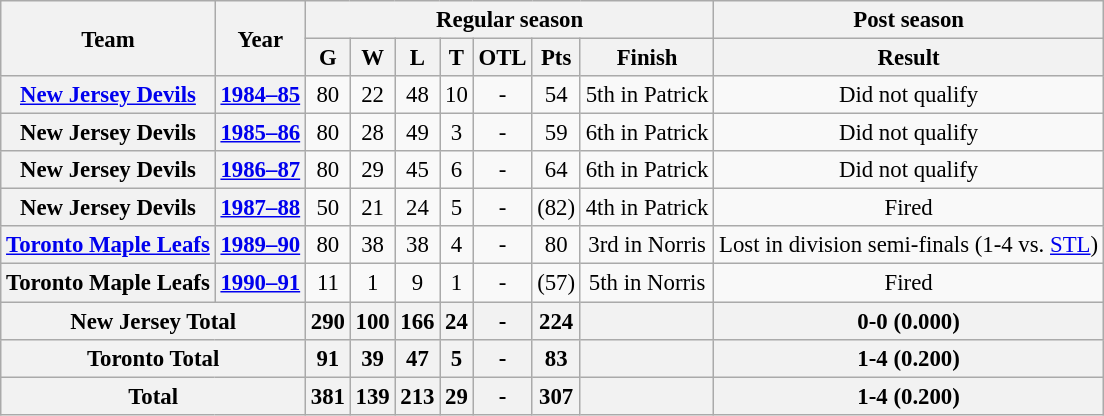<table class="wikitable" style="font-size: 95%; text-align:center;">
<tr>
<th rowspan="2">Team</th>
<th rowspan="2">Year</th>
<th colspan="7">Regular season</th>
<th colspan="1">Post season</th>
</tr>
<tr>
<th>G</th>
<th>W</th>
<th>L</th>
<th>T</th>
<th>OTL</th>
<th>Pts</th>
<th>Finish</th>
<th>Result</th>
</tr>
<tr>
<th><a href='#'>New Jersey Devils</a></th>
<th><a href='#'>1984–85</a></th>
<td>80</td>
<td>22</td>
<td>48</td>
<td>10</td>
<td>-</td>
<td>54</td>
<td>5th in Patrick</td>
<td>Did not qualify</td>
</tr>
<tr>
<th>New Jersey Devils</th>
<th><a href='#'>1985–86</a></th>
<td>80</td>
<td>28</td>
<td>49</td>
<td>3</td>
<td>-</td>
<td>59</td>
<td>6th in Patrick</td>
<td>Did not qualify</td>
</tr>
<tr>
<th>New Jersey Devils</th>
<th><a href='#'>1986–87</a></th>
<td>80</td>
<td>29</td>
<td>45</td>
<td>6</td>
<td>-</td>
<td>64</td>
<td>6th in Patrick</td>
<td>Did not qualify</td>
</tr>
<tr>
<th>New Jersey Devils</th>
<th><a href='#'>1987–88</a></th>
<td>50</td>
<td>21</td>
<td>24</td>
<td>5</td>
<td>-</td>
<td>(82)</td>
<td>4th in Patrick</td>
<td>Fired</td>
</tr>
<tr>
<th><a href='#'>Toronto Maple Leafs</a></th>
<th><a href='#'>1989–90</a></th>
<td>80</td>
<td>38</td>
<td>38</td>
<td>4</td>
<td>-</td>
<td>80</td>
<td>3rd in Norris</td>
<td>Lost in division semi-finals (1-4 vs. <a href='#'>STL</a>)</td>
</tr>
<tr>
<th>Toronto Maple Leafs</th>
<th><a href='#'>1990–91</a></th>
<td>11</td>
<td>1</td>
<td>9</td>
<td>1</td>
<td>-</td>
<td>(57)</td>
<td>5th in Norris</td>
<td>Fired</td>
</tr>
<tr>
<th colspan="2">New Jersey Total</th>
<th>290</th>
<th>100</th>
<th>166</th>
<th>24</th>
<th>-</th>
<th>224</th>
<th></th>
<th>0-0 (0.000)</th>
</tr>
<tr>
<th colspan="2">Toronto Total</th>
<th>91</th>
<th>39</th>
<th>47</th>
<th>5</th>
<th>-</th>
<th>83</th>
<th></th>
<th>1-4 (0.200)</th>
</tr>
<tr>
<th colspan="2">Total</th>
<th>381</th>
<th>139</th>
<th>213</th>
<th>29</th>
<th>-</th>
<th>307</th>
<th></th>
<th>1-4 (0.200)</th>
</tr>
</table>
